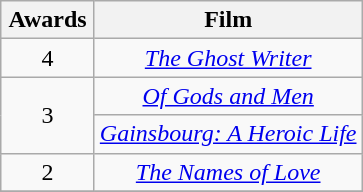<table class="wikitable" style="text-align: center">
<tr>
<th width="55">Awards</th>
<th align="center">Film</th>
</tr>
<tr>
<td style="text-align:center">4</td>
<td><em><a href='#'>The Ghost Writer</a></em></td>
</tr>
<tr>
<td rowspan=2 style="text-align:center">3</td>
<td><em><a href='#'>Of Gods and Men</a></em></td>
</tr>
<tr>
<td><em><a href='#'>Gainsbourg: A Heroic Life</a></em></td>
</tr>
<tr>
<td style="text-align:center">2</td>
<td><em><a href='#'>The Names of Love</a></em></td>
</tr>
<tr>
</tr>
</table>
